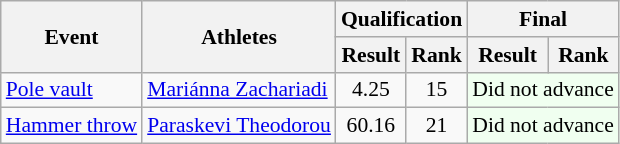<table class="wikitable" border="1" style="font-size:90%">
<tr>
<th rowspan=2>Event</th>
<th rowspan=2>Athletes</th>
<th colspan=2>Qualification</th>
<th colspan=2>Final</th>
</tr>
<tr>
<th>Result</th>
<th>Rank</th>
<th>Result</th>
<th>Rank</th>
</tr>
<tr>
<td><a href='#'>Pole vault</a></td>
<td><a href='#'>Mariánna Zachariadi</a></td>
<td align=center>4.25</td>
<td align=center>15</td>
<td colspan=2 bgcolor=honeydew>Did not advance</td>
</tr>
<tr>
<td><a href='#'>Hammer throw</a></td>
<td><a href='#'>Paraskevi Theodorou</a></td>
<td align=center>60.16</td>
<td align=center>21</td>
<td colspan=2 bgcolor=honeydew>Did not advance</td>
</tr>
</table>
